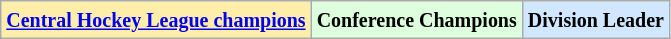<table class="wikitable">
<tr>
<td bgcolor="#ffeeaa"><small><strong><a href='#'>Central Hockey League champions</a></strong></small></td>
<td bgcolor="#ddffdd"><small><strong>Conference Champions</strong></small></td>
<td bgcolor="#d0e7ff"><small><strong>Division Leader</strong></small></td>
</tr>
</table>
